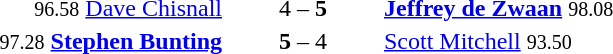<table style="text-align:center">
<tr>
<th width=223></th>
<th width=100></th>
<th width=223></th>
</tr>
<tr>
<td align=right><small>96.58</small> <a href='#'>Dave Chisnall</a> </td>
<td>4 – <strong>5</strong></td>
<td align=left> <strong><a href='#'>Jeffrey de Zwaan</a></strong> <small>98.08</small></td>
</tr>
<tr>
<td align=right><small>97.28</small> <strong><a href='#'>Stephen Bunting</a></strong> </td>
<td><strong>5</strong> – 4</td>
<td align=left> <a href='#'>Scott Mitchell</a> <small>93.50</small></td>
</tr>
</table>
